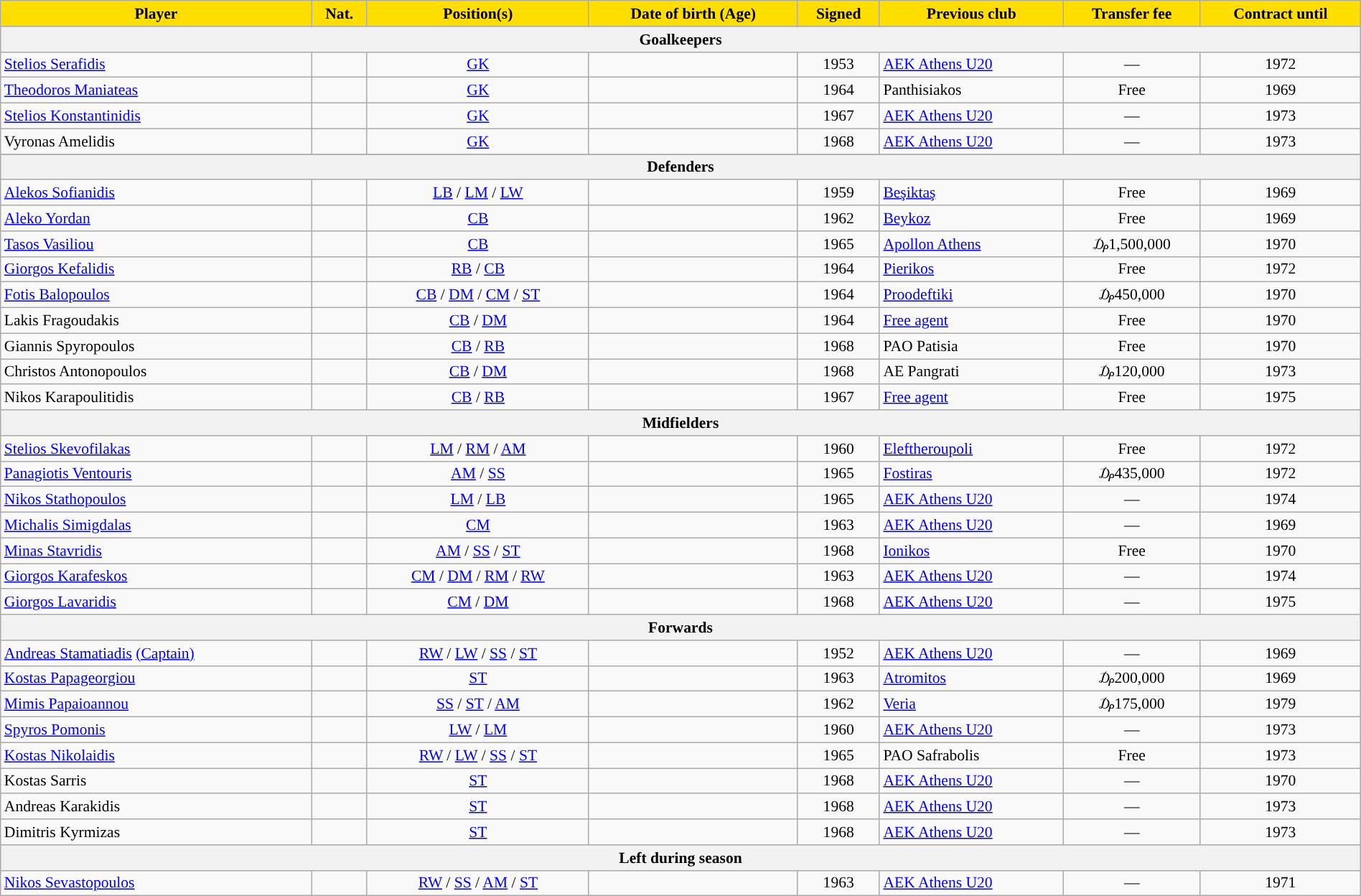<table class="wikitable" style="text-align:center; font-size:90%;width:100%;">
<tr>
<th style="background:#FFDE00">Player</th>
<th style="background:#FFDE00">Nat.</th>
<th style="background:#FFDE00">Position(s)</th>
<th style="background:#FFDE00">Date of birth (Age)</th>
<th style="background:#FFDE00">Signed</th>
<th style="background:#FFDE00">Previous club</th>
<th style="background:#FFDE00">Transfer fee</th>
<th style="background:#FFDE00">Contract until</th>
</tr>
<tr>
<th colspan="8">Goalkeepers</th>
</tr>
<tr>
<td align=left><a href='#'>Stelios Serafidis</a></td>
<td></td>
<td><a href='#'>GK</a></td>
<td></td>
<td>1953</td>
<td align=left> <a href='#'>AEK Athens U20</a></td>
<td>—</td>
<td>1972</td>
</tr>
<tr>
<td align=left><a href='#'>Theodoros Maniateas</a></td>
<td></td>
<td><a href='#'>GK</a></td>
<td></td>
<td>1964</td>
<td align=left> Panthisiakos</td>
<td>Free</td>
<td>1969</td>
</tr>
<tr>
<td align=left><a href='#'>Stelios Konstantinidis</a></td>
<td></td>
<td><a href='#'>GK</a></td>
<td></td>
<td>1967</td>
<td align=left> <a href='#'>AEK Athens U20</a></td>
<td>—</td>
<td>1973</td>
</tr>
<tr>
<td align=left>Vyronas Amelidis</td>
<td></td>
<td><a href='#'>GK</a></td>
<td></td>
<td>1968</td>
<td align=left> <a href='#'>AEK Athens U20</a></td>
<td>—</td>
<td>1973</td>
</tr>
<tr>
</tr>
<tr>
<th colspan="8">Defenders</th>
</tr>
<tr>
<td align=left><a href='#'>Alekos Sofianidis</a></td>
<td></td>
<td><a href='#'>LB</a> / <a href='#'>LM</a> / <a href='#'>LW</a></td>
<td></td>
<td>1959</td>
<td align=left> <a href='#'>Beşiktaş</a></td>
<td>Free</td>
<td>1969</td>
</tr>
<tr>
<td align=left><a href='#'>Aleko Yordan</a></td>
<td></td>
<td><a href='#'>CB</a></td>
<td></td>
<td>1962</td>
<td align=left> <a href='#'>Beykoz</a></td>
<td>Free</td>
<td>1969</td>
</tr>
<tr>
<td align=left><a href='#'>Tasos Vasiliou</a></td>
<td></td>
<td><a href='#'>CB</a></td>
<td></td>
<td>1965</td>
<td align=left> <a href='#'>Apollon Athens</a></td>
<td>₯1,500,000</td>
<td>1970</td>
</tr>
<tr>
<td align=left><a href='#'>Giorgos Kefalidis</a></td>
<td></td>
<td><a href='#'>RB</a> / <a href='#'>CB</a></td>
<td></td>
<td>1964</td>
<td align=left> <a href='#'>Pierikos</a></td>
<td>Free</td>
<td>1972</td>
</tr>
<tr>
<td align=left><a href='#'>Fotis Balopoulos</a></td>
<td></td>
<td><a href='#'>CB</a> / <a href='#'>DM</a> / <a href='#'>CM</a> / <a href='#'>ST</a></td>
<td></td>
<td>1964</td>
<td align=left> <a href='#'>Proodeftiki</a></td>
<td>₯450,000</td>
<td>1970</td>
</tr>
<tr>
<td align=left>Lakis Fragoudakis</td>
<td></td>
<td><a href='#'>CB</a> / <a href='#'>DM</a></td>
<td></td>
<td>1964</td>
<td align=left><a href='#'>Free agent</a></td>
<td>Free</td>
<td>1970</td>
</tr>
<tr>
<td align=left>Giannis Spyropoulos</td>
<td></td>
<td><a href='#'>CB</a> / <a href='#'>RB</a></td>
<td></td>
<td>1968</td>
<td align=left> PAO Patisia</td>
<td>Free</td>
<td>1970</td>
</tr>
<tr>
<td align=left>Christos Antonopoulos</td>
<td></td>
<td><a href='#'>CB</a> / <a href='#'>DM</a></td>
<td></td>
<td>1968</td>
<td align=left> AE Pangrati</td>
<td>₯120,000</td>
<td>1973</td>
</tr>
<tr>
<td align=left>Nikos Karapoulitidis</td>
<td></td>
<td><a href='#'>CB</a> / <a href='#'>RB</a></td>
<td></td>
<td>1967</td>
<td align=left><a href='#'>Free agent</a></td>
<td>Free</td>
<td>1975</td>
</tr>
<tr>
<th colspan="8">Midfielders</th>
</tr>
<tr>
<td align=left><a href='#'>Stelios Skevofilakas</a></td>
<td></td>
<td><a href='#'>LM</a> / <a href='#'>RM</a> / <a href='#'>AM</a></td>
<td></td>
<td>1960</td>
<td align=left> <a href='#'>Eleftheroupoli</a></td>
<td>Free</td>
<td>1972</td>
</tr>
<tr>
<td align=left><a href='#'>Panagiotis Ventouris</a></td>
<td></td>
<td><a href='#'>AM</a> / <a href='#'>SS</a></td>
<td></td>
<td>1965</td>
<td align=left> <a href='#'>Fostiras</a></td>
<td>₯435,000</td>
<td>1972</td>
</tr>
<tr>
<td align=left><a href='#'>Nikos Stathopoulos</a></td>
<td></td>
<td><a href='#'>LM</a> / <a href='#'>LB</a></td>
<td></td>
<td>1965</td>
<td align=left> <a href='#'>AEK Athens U20</a></td>
<td>—</td>
<td>1974</td>
</tr>
<tr>
<td align=left><a href='#'>Michalis Simigdalas</a></td>
<td></td>
<td><a href='#'>CM</a></td>
<td></td>
<td>1963</td>
<td align=left> <a href='#'>AEK Athens U20</a></td>
<td>—</td>
<td>1969</td>
</tr>
<tr>
<td align=left><a href='#'>Minas Stavridis</a></td>
<td></td>
<td><a href='#'>AM</a> / <a href='#'>SS</a> / <a href='#'>ST</a></td>
<td></td>
<td>1968</td>
<td align=left> <a href='#'>Ionikos</a></td>
<td>Free</td>
<td>1970</td>
</tr>
<tr>
<td align=left><a href='#'>Giorgos Karafeskos</a></td>
<td></td>
<td><a href='#'>CM</a> / <a href='#'>DM</a> / <a href='#'>RM</a> / <a href='#'>RW</a></td>
<td></td>
<td>1963</td>
<td align=left> <a href='#'>AEK Athens U20</a></td>
<td>—</td>
<td>1974</td>
</tr>
<tr>
<td align=left><a href='#'>Giorgos Lavaridis</a></td>
<td></td>
<td><a href='#'>CM</a> / <a href='#'>DM</a></td>
<td></td>
<td>1968</td>
<td align=left> <a href='#'>AEK Athens U20</a></td>
<td>—</td>
<td>1975</td>
</tr>
<tr>
<th colspan="8">Forwards</th>
</tr>
<tr>
<td align=left><a href='#'>Andreas Stamatiadis</a> <a href='#'>(Captain)</a></td>
<td></td>
<td><a href='#'>RW</a> / <a href='#'>LW</a> / <a href='#'>SS</a> / <a href='#'>ST</a></td>
<td></td>
<td>1952</td>
<td align=left> <a href='#'>AEK Athens U20</a></td>
<td>—</td>
<td>1969</td>
</tr>
<tr>
<td align=left><a href='#'>Kostas Papageorgiou</a></td>
<td></td>
<td><a href='#'>ST</a></td>
<td></td>
<td>1963</td>
<td align=left> <a href='#'>Atromitos</a></td>
<td>₯200,000</td>
<td>1969</td>
</tr>
<tr>
<td align=left><a href='#'>Mimis Papaioannou</a></td>
<td></td>
<td><a href='#'>SS</a> / <a href='#'>ST</a> / <a href='#'>AM</a></td>
<td></td>
<td>1962</td>
<td align=left> <a href='#'>Veria</a></td>
<td>₯175,000</td>
<td>1979</td>
</tr>
<tr>
<td align=left><a href='#'>Spyros Pomonis</a></td>
<td></td>
<td><a href='#'>LW</a> / <a href='#'>LM</a></td>
<td></td>
<td>1960</td>
<td align=left> <a href='#'>AEK Athens U20</a></td>
<td>—</td>
<td>1973</td>
</tr>
<tr>
<td align=left><a href='#'>Kostas Nikolaidis</a></td>
<td></td>
<td><a href='#'>RW</a> / <a href='#'>LW</a> / <a href='#'>SS</a> / <a href='#'>ST</a></td>
<td></td>
<td>1965</td>
<td align=left> PAO Safrabolis</td>
<td>Free</td>
<td>1973</td>
</tr>
<tr>
<td align=left>Kostas Sarris</td>
<td></td>
<td><a href='#'>ST</a></td>
<td></td>
<td>1968</td>
<td align=left> <a href='#'>AEK Athens U20</a></td>
<td>—</td>
<td>1970</td>
</tr>
<tr>
<td align=left>Andreas Karakidis</td>
<td></td>
<td><a href='#'>ST</a></td>
<td></td>
<td>1968</td>
<td align=left> <a href='#'>AEK Athens U20</a></td>
<td>—</td>
<td>1973</td>
</tr>
<tr>
<td align=left>Dimitris Kyrmizas</td>
<td></td>
<td><a href='#'>ST</a></td>
<td></td>
<td>1968</td>
<td align=left> <a href='#'>AEK Athens U20</a></td>
<td>—</td>
<td>1973</td>
</tr>
<tr>
<th colspan="8">Left during season</th>
</tr>
<tr>
<td align=left><a href='#'>Nikos Sevastopoulos</a></td>
<td></td>
<td><a href='#'>RW</a> / <a href='#'>SS</a> / <a href='#'>AM</a> / <a href='#'>ST</a></td>
<td></td>
<td>1963</td>
<td align=left> <a href='#'>AEK Athens U20</a></td>
<td>—</td>
<td>1971</td>
</tr>
</table>
